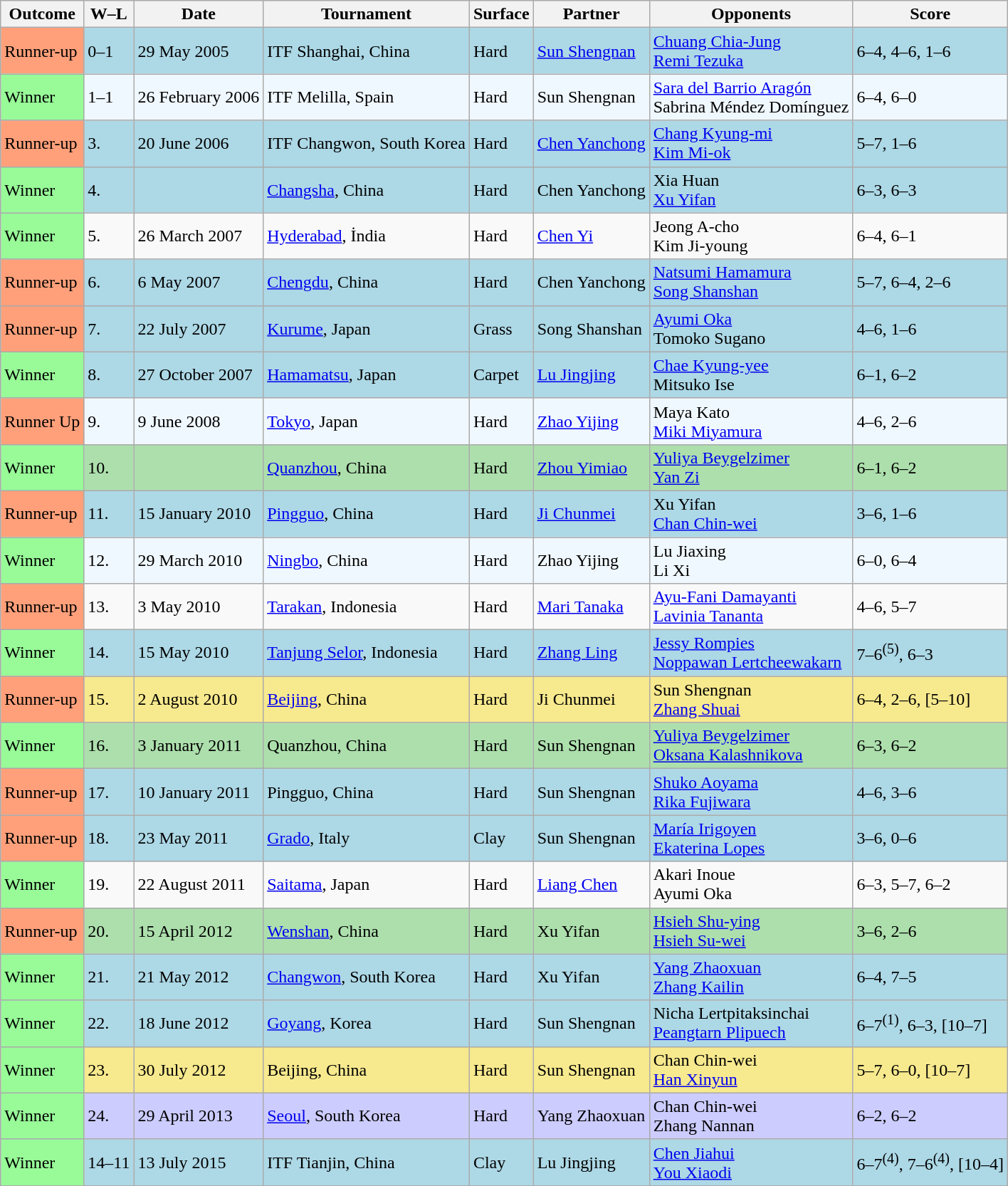<table class="sortable wikitable">
<tr>
<th>Outcome</th>
<th class="unsortable">W–L</th>
<th>Date</th>
<th>Tournament</th>
<th>Surface</th>
<th>Partner</th>
<th>Opponents</th>
<th class="unsortable">Score</th>
</tr>
<tr bgcolor=lightblue>
<td style="background:#ffa07a;">Runner-up</td>
<td>0–1</td>
<td>29 May 2005</td>
<td>ITF Shanghai, China</td>
<td>Hard</td>
<td> <a href='#'>Sun Shengnan</a></td>
<td> <a href='#'>Chuang Chia-Jung</a> <br>  <a href='#'>Remi Tezuka</a></td>
<td>6–4, 4–6, 1–6</td>
</tr>
<tr style="background:#f0f8ff;">
<td style="background:#98fb98;">Winner</td>
<td>1–1</td>
<td>26 February 2006</td>
<td>ITF Melilla, Spain</td>
<td>Hard</td>
<td> Sun Shengnan</td>
<td> <a href='#'>Sara del Barrio Aragón</a> <br>  Sabrina Méndez Domínguez</td>
<td>6–4, 6–0</td>
</tr>
<tr bgcolor=lightblue>
<td bgcolor="FFA07A">Runner-up</td>
<td>3.</td>
<td>20 June 2006</td>
<td>ITF Changwon, South Korea</td>
<td>Hard</td>
<td> <a href='#'>Chen Yanchong</a></td>
<td> <a href='#'>Chang Kyung-mi</a><br> <a href='#'>Kim Mi-ok</a></td>
<td>5–7, 1–6</td>
</tr>
<tr bgcolor=lightblue>
<td bgcolor=98FB98>Winner</td>
<td>4.</td>
<td></td>
<td><a href='#'>Changsha</a>, China</td>
<td>Hard</td>
<td> Chen Yanchong</td>
<td> Xia Huan<br> <a href='#'>Xu Yifan</a></td>
<td>6–3, 6–3</td>
</tr>
<tr>
<td bgcolor="98FB98">Winner</td>
<td>5.</td>
<td>26 March 2007</td>
<td><a href='#'>Hyderabad</a>, İndia</td>
<td>Hard</td>
<td> <a href='#'>Chen Yi</a></td>
<td> Jeong A-cho<br> Kim Ji-young</td>
<td>6–4, 6–1</td>
</tr>
<tr bgcolor=lightblue>
<td bgcolor="FFA07A">Runner-up</td>
<td>6.</td>
<td>6 May 2007</td>
<td><a href='#'>Chengdu</a>, China</td>
<td>Hard</td>
<td> Chen Yanchong</td>
<td> <a href='#'>Natsumi Hamamura</a><br> <a href='#'>Song Shanshan</a></td>
<td>5–7, 6–4, 2–6</td>
</tr>
<tr style="background:lightblue;">
<td bgcolor="FFA07A">Runner-up</td>
<td>7.</td>
<td>22 July 2007</td>
<td><a href='#'>Kurume</a>, Japan</td>
<td>Grass</td>
<td> Song Shanshan</td>
<td> <a href='#'>Ayumi Oka</a> <br>  Tomoko Sugano</td>
<td>4–6, 1–6</td>
</tr>
<tr style="background:lightblue;">
<td bgcolor="98FB98">Winner</td>
<td>8.</td>
<td>27 October 2007</td>
<td><a href='#'>Hamamatsu</a>, Japan</td>
<td>Carpet</td>
<td> <a href='#'>Lu Jingjing</a></td>
<td> <a href='#'>Chae Kyung-yee</a> <br>  Mitsuko Ise</td>
<td>6–1, 6–2</td>
</tr>
<tr bgcolor="#f0f8ff">
<td bgcolor="FFA07A">Runner Up</td>
<td>9.</td>
<td>9 June 2008</td>
<td><a href='#'>Tokyo</a>, Japan</td>
<td>Hard</td>
<td> <a href='#'>Zhao Yijing</a></td>
<td> Maya Kato<br> <a href='#'>Miki Miyamura</a></td>
<td>4–6, 2–6</td>
</tr>
<tr style="background:#addfad;">
<td bgcolor="98FB98">Winner</td>
<td>10.</td>
<td></td>
<td><a href='#'>Quanzhou</a>, China</td>
<td>Hard</td>
<td> <a href='#'>Zhou Yimiao</a></td>
<td> <a href='#'>Yuliya Beygelzimer</a><br> <a href='#'>Yan Zi</a></td>
<td>6–1, 6–2</td>
</tr>
<tr style="background:lightblue;">
<td style="background:#ffa07a;">Runner-up</td>
<td>11.</td>
<td>15 January 2010</td>
<td><a href='#'>Pingguo</a>, China</td>
<td>Hard</td>
<td> <a href='#'>Ji Chunmei</a></td>
<td> Xu Yifan<br> <a href='#'>Chan Chin-wei</a></td>
<td>3–6, 1–6</td>
</tr>
<tr bgcolor="#f0f8ff">
<td bgcolor="98FB98">Winner</td>
<td>12.</td>
<td>29 March 2010</td>
<td><a href='#'>Ningbo</a>, China</td>
<td>Hard</td>
<td> Zhao Yijing</td>
<td> Lu Jiaxing<br> Li Xi</td>
<td>6–0, 6–4</td>
</tr>
<tr>
<td bgcolor="FFA07A">Runner-up</td>
<td>13.</td>
<td>3 May 2010</td>
<td><a href='#'>Tarakan</a>, Indonesia</td>
<td>Hard</td>
<td> <a href='#'>Mari Tanaka</a></td>
<td> <a href='#'>Ayu-Fani Damayanti</a><br> <a href='#'>Lavinia Tananta</a></td>
<td>4–6, 5–7</td>
</tr>
<tr style="background:lightblue;">
<td bgcolor="98FB98">Winner</td>
<td>14.</td>
<td>15 May 2010</td>
<td><a href='#'>Tanjung Selor</a>, Indonesia</td>
<td>Hard</td>
<td> <a href='#'>Zhang Ling</a></td>
<td> <a href='#'>Jessy Rompies</a> <br>  <a href='#'>Noppawan Lertcheewakarn</a></td>
<td>7–6<sup>(5)</sup>, 6–3</td>
</tr>
<tr bgcolor=#F7E98E>
<td style="background:#ffa07a;">Runner-up</td>
<td>15.</td>
<td>2 August 2010</td>
<td><a href='#'>Beijing</a>, China</td>
<td>Hard</td>
<td> Ji Chunmei</td>
<td> Sun Shengnan<br> <a href='#'>Zhang Shuai</a></td>
<td>6–4, 2–6, [5–10]</td>
</tr>
<tr bgcolor=addfad>
<td style="background:#98fb98;">Winner</td>
<td>16.</td>
<td>3 January 2011</td>
<td>Quanzhou, China</td>
<td>Hard</td>
<td> Sun Shengnan</td>
<td> <a href='#'>Yuliya Beygelzimer</a> <br>  <a href='#'>Oksana Kalashnikova</a></td>
<td>6–3, 6–2</td>
</tr>
<tr bgcolor=lightblue>
<td style="background:#ffa07a;">Runner-up</td>
<td>17.</td>
<td>10 January 2011</td>
<td>Pingguo, China</td>
<td>Hard</td>
<td> Sun Shengnan</td>
<td> <a href='#'>Shuko Aoyama</a> <br>  <a href='#'>Rika Fujiwara</a></td>
<td>4–6, 3–6</td>
</tr>
<tr bgcolor=lightblue>
<td style="background:#ffa07a;">Runner-up</td>
<td>18.</td>
<td>23 May 2011</td>
<td><a href='#'>Grado</a>, Italy</td>
<td>Clay</td>
<td> Sun Shengnan</td>
<td> <a href='#'>María Irigoyen</a> <br>  <a href='#'>Ekaterina Lopes</a></td>
<td>3–6, 0–6</td>
</tr>
<tr>
<td bgcolor="98FB98">Winner</td>
<td>19.</td>
<td>22 August 2011</td>
<td><a href='#'>Saitama</a>, Japan</td>
<td>Hard</td>
<td> <a href='#'>Liang Chen</a></td>
<td> Akari Inoue<br> Ayumi Oka</td>
<td>6–3, 5–7, 6–2</td>
</tr>
<tr style="background:#addfad;">
<td bgcolor="FFA07A">Runner-up</td>
<td>20.</td>
<td>15 April 2012</td>
<td><a href='#'>Wenshan</a>, China</td>
<td>Hard</td>
<td> Xu Yifan</td>
<td> <a href='#'>Hsieh Shu-ying</a><br> <a href='#'>Hsieh Su-wei</a></td>
<td>3–6, 2–6</td>
</tr>
<tr style="background:lightblue;">
<td bgcolor="98FB98">Winner</td>
<td>21.</td>
<td>21 May 2012</td>
<td><a href='#'>Changwon</a>, South Korea</td>
<td>Hard</td>
<td> Xu Yifan</td>
<td> <a href='#'>Yang Zhaoxuan</a><br> <a href='#'>Zhang Kailin</a></td>
<td>6–4, 7–5</td>
</tr>
<tr style="background:lightblue;">
<td style="background:#98fb98;">Winner</td>
<td>22.</td>
<td>18 June 2012</td>
<td><a href='#'>Goyang</a>, Korea</td>
<td>Hard</td>
<td> Sun Shengnan</td>
<td> Nicha Lertpitaksinchai <br>  <a href='#'>Peangtarn Plipuech</a></td>
<td>6–7<sup>(1)</sup>, 6–3, [10–7]</td>
</tr>
<tr bgcolor=f7e98e>
<td style="background:#98fb98;">Winner</td>
<td>23.</td>
<td>30 July 2012</td>
<td>Beijing, China</td>
<td>Hard</td>
<td> Sun Shengnan</td>
<td> Chan Chin-wei <br>  <a href='#'>Han Xinyun</a></td>
<td>5–7, 6–0, [10–7]</td>
</tr>
<tr style="background:#ccccff;">
<td style="background:#98fb98;">Winner</td>
<td>24.</td>
<td>29 April 2013</td>
<td><a href='#'>Seoul</a>, South Korea</td>
<td>Hard</td>
<td> Yang Zhaoxuan</td>
<td> Chan Chin-wei <br>  Zhang Nannan</td>
<td>6–2, 6–2</td>
</tr>
<tr style="background:lightblue;">
<td bgcolor="98FB98">Winner</td>
<td>14–11</td>
<td>13 July 2015</td>
<td>ITF Tianjin, China</td>
<td>Clay</td>
<td> Lu Jingjing</td>
<td> <a href='#'>Chen Jiahui</a> <br>  <a href='#'>You Xiaodi</a></td>
<td>6–7<sup>(4)</sup>, 7–6<sup>(4)</sup>, [10–4]</td>
</tr>
</table>
